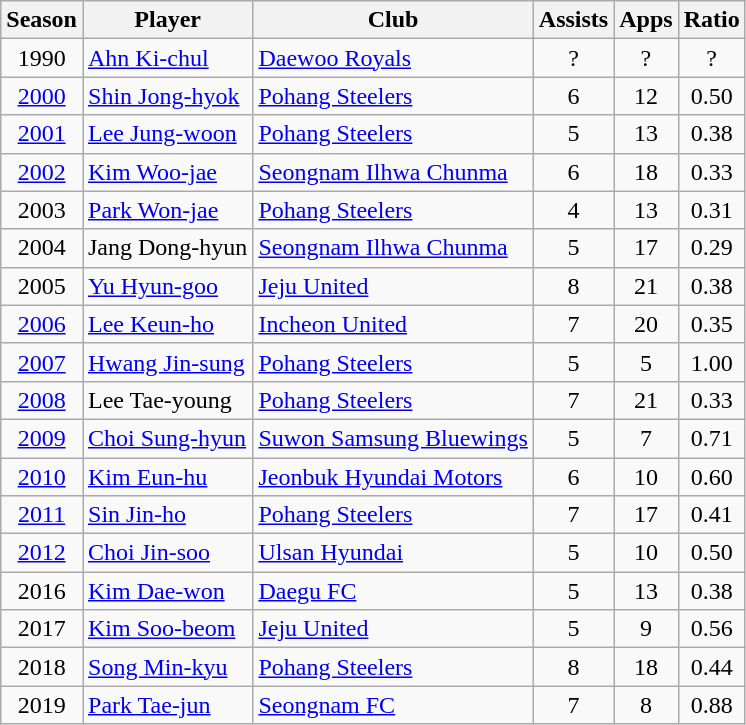<table class="wikitable sortable">
<tr>
<th>Season</th>
<th>Player</th>
<th>Club</th>
<th>Assists</th>
<th>Apps</th>
<th>Ratio</th>
</tr>
<tr>
<td align="center">1990</td>
<td> <a href='#'>Ahn Ki-chul</a></td>
<td><a href='#'>Daewoo Royals</a></td>
<td align=center>?</td>
<td align=center>?</td>
<td align=center>?</td>
</tr>
<tr>
<td align="center"><a href='#'>2000</a></td>
<td> <a href='#'>Shin Jong-hyok</a></td>
<td><a href='#'>Pohang Steelers</a></td>
<td align=center>6</td>
<td align=center>12</td>
<td align=center>0.50</td>
</tr>
<tr>
<td align="center"><a href='#'>2001</a></td>
<td> <a href='#'>Lee Jung-woon</a></td>
<td><a href='#'>Pohang Steelers</a></td>
<td align=center>5</td>
<td align=center>13</td>
<td align=center>0.38</td>
</tr>
<tr>
<td align="center"><a href='#'>2002</a></td>
<td> <a href='#'>Kim Woo-jae</a></td>
<td><a href='#'>Seongnam Ilhwa Chunma</a></td>
<td align=center>6</td>
<td align=center>18</td>
<td align=center>0.33</td>
</tr>
<tr>
<td align="center">2003</td>
<td> <a href='#'>Park Won-jae</a></td>
<td><a href='#'>Pohang Steelers</a></td>
<td align=center>4</td>
<td align=center>13</td>
<td align=center>0.31</td>
</tr>
<tr>
<td align="center">2004</td>
<td> Jang Dong-hyun</td>
<td><a href='#'>Seongnam Ilhwa Chunma</a></td>
<td align=center>5</td>
<td align=center>17</td>
<td align=center>0.29</td>
</tr>
<tr>
<td align="center">2005</td>
<td> <a href='#'>Yu Hyun-goo</a></td>
<td><a href='#'>Jeju United</a></td>
<td align=center>8</td>
<td align=center>21</td>
<td align=center>0.38</td>
</tr>
<tr>
<td align="center"><a href='#'>2006</a></td>
<td> <a href='#'>Lee Keun-ho</a></td>
<td><a href='#'>Incheon United</a></td>
<td align=center>7</td>
<td align=center>20</td>
<td align=center>0.35</td>
</tr>
<tr>
<td align="center"><a href='#'>2007</a></td>
<td> <a href='#'>Hwang Jin-sung</a></td>
<td><a href='#'>Pohang Steelers</a></td>
<td align=center>5</td>
<td align=center>5</td>
<td align=center>1.00</td>
</tr>
<tr>
<td align="center"><a href='#'>2008</a></td>
<td> Lee Tae-young</td>
<td><a href='#'>Pohang Steelers</a></td>
<td align=center>7</td>
<td align=center>21</td>
<td align=center>0.33</td>
</tr>
<tr>
<td align="center"><a href='#'>2009</a></td>
<td> <a href='#'>Choi Sung-hyun</a></td>
<td><a href='#'>Suwon Samsung Bluewings</a></td>
<td align=center>5</td>
<td align=center>7</td>
<td align=center>0.71</td>
</tr>
<tr>
<td align="center"><a href='#'>2010</a></td>
<td> <a href='#'>Kim Eun-hu</a></td>
<td><a href='#'>Jeonbuk Hyundai Motors</a></td>
<td align=center>6</td>
<td align=center>10</td>
<td align=center>0.60</td>
</tr>
<tr>
<td align="center"><a href='#'>2011</a></td>
<td> <a href='#'>Sin Jin-ho</a></td>
<td><a href='#'>Pohang Steelers</a></td>
<td align=center>7</td>
<td align=center>17</td>
<td align=center>0.41</td>
</tr>
<tr>
<td align="center"><a href='#'>2012</a></td>
<td> <a href='#'>Choi Jin-soo</a></td>
<td><a href='#'>Ulsan Hyundai</a></td>
<td align=center>5</td>
<td align=center>10</td>
<td align=center>0.50</td>
</tr>
<tr>
<td align="center">2016</td>
<td> <a href='#'>Kim Dae-won</a></td>
<td><a href='#'>Daegu FC</a></td>
<td align=center>5</td>
<td align=center>13</td>
<td align=center>0.38</td>
</tr>
<tr>
<td align="center">2017</td>
<td> <a href='#'>Kim Soo-beom</a></td>
<td><a href='#'>Jeju United</a></td>
<td align=center>5</td>
<td align=center>9</td>
<td align=center>0.56</td>
</tr>
<tr>
<td align="center">2018</td>
<td> <a href='#'>Song Min-kyu</a></td>
<td><a href='#'>Pohang Steelers</a></td>
<td align=center>8</td>
<td align=center>18</td>
<td align=center>0.44</td>
</tr>
<tr>
<td align="center">2019</td>
<td> <a href='#'>Park Tae-jun</a></td>
<td><a href='#'>Seongnam FC</a></td>
<td align=center>7</td>
<td align=center>8</td>
<td align=center>0.88</td>
</tr>
</table>
